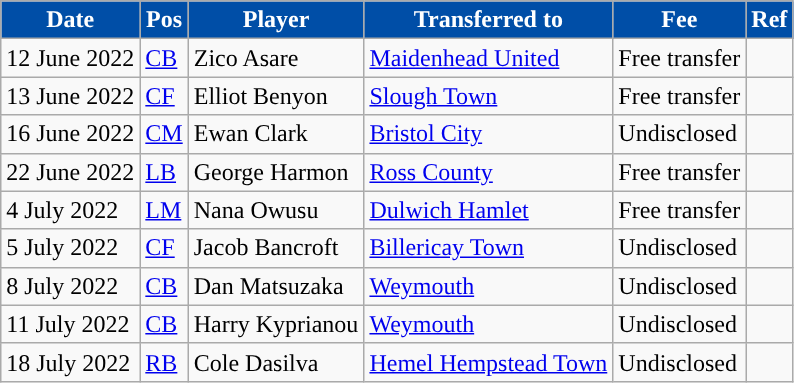<table class="wikitable plainrowheaders sortable">
<tr>
<th style="background:#004EA7; color:#FFFFFF; ">Date</th>
<th style="background:#004EA7; color:#FFFFFF; ">Pos</th>
<th style="background:#004EA7; color:#FFFFFF; ">Player</th>
<th style="background:#004EA7; color:#FFFFFF; ">Transferred to</th>
<th style="background:#004EA7; color:#FFFFFF; ">Fee</th>
<th style="background:#004EA7; color:#FFFFFF; ">Ref</th>
</tr>
<tr>
<td>12 June 2022</td>
<td><a href='#'>CB</a></td>
<td> Zico Asare</td>
<td> <a href='#'>Maidenhead United</a></td>
<td>Free transfer</td>
<td></td>
</tr>
<tr>
<td>13 June 2022</td>
<td><a href='#'>CF</a></td>
<td> Elliot Benyon</td>
<td> <a href='#'>Slough Town</a></td>
<td>Free transfer</td>
<td></td>
</tr>
<tr>
<td>16 June 2022</td>
<td><a href='#'>CM</a></td>
<td> Ewan Clark</td>
<td> <a href='#'>Bristol City</a></td>
<td>Undisclosed</td>
<td></td>
</tr>
<tr>
<td>22 June 2022</td>
<td><a href='#'>LB</a></td>
<td> George Harmon</td>
<td> <a href='#'>Ross County</a></td>
<td>Free transfer</td>
<td></td>
</tr>
<tr>
<td>4 July 2022</td>
<td><a href='#'>LM</a></td>
<td> Nana Owusu</td>
<td> <a href='#'>Dulwich Hamlet</a></td>
<td>Free transfer</td>
<td></td>
</tr>
<tr>
<td>5 July 2022</td>
<td><a href='#'>CF</a></td>
<td> Jacob Bancroft</td>
<td> <a href='#'>Billericay Town</a></td>
<td>Undisclosed</td>
<td></td>
</tr>
<tr>
<td>8 July 2022</td>
<td><a href='#'>CB</a></td>
<td> Dan Matsuzaka</td>
<td> <a href='#'>Weymouth</a></td>
<td>Undisclosed</td>
<td></td>
</tr>
<tr>
<td>11 July 2022</td>
<td><a href='#'>CB</a></td>
<td> Harry Kyprianou</td>
<td> <a href='#'>Weymouth</a></td>
<td>Undisclosed</td>
<td></td>
</tr>
<tr>
<td>18 July 2022</td>
<td><a href='#'>RB</a></td>
<td> Cole Dasilva</td>
<td> <a href='#'>Hemel Hempstead Town</a></td>
<td>Undisclosed</td>
<td></td>
</tr>
</table>
